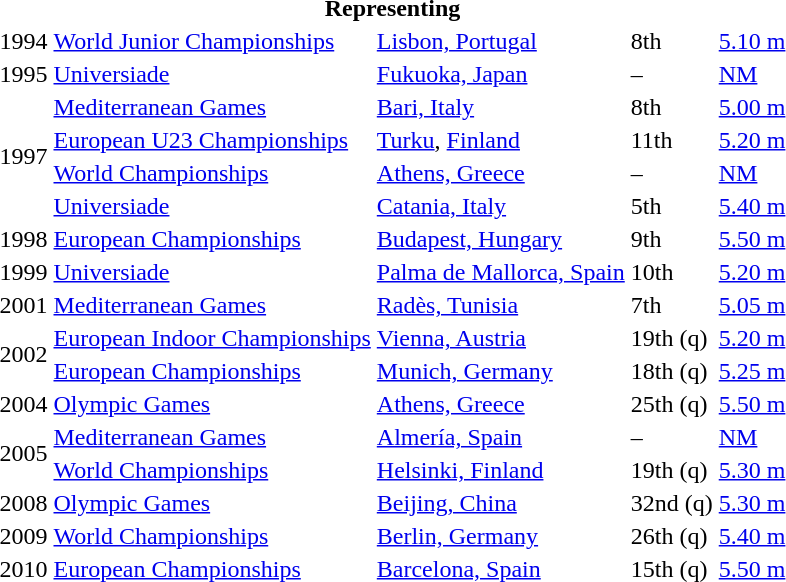<table>
<tr>
<th colspan="5">Representing </th>
</tr>
<tr>
<td>1994</td>
<td><a href='#'>World Junior Championships</a></td>
<td><a href='#'>Lisbon, Portugal</a></td>
<td>8th</td>
<td><a href='#'>5.10 m</a></td>
</tr>
<tr>
<td>1995</td>
<td><a href='#'>Universiade</a></td>
<td><a href='#'>Fukuoka, Japan</a></td>
<td>–</td>
<td><a href='#'>NM</a></td>
</tr>
<tr>
<td rowspan=4>1997</td>
<td><a href='#'>Mediterranean Games</a></td>
<td><a href='#'>Bari, Italy</a></td>
<td>8th</td>
<td><a href='#'>5.00 m</a></td>
</tr>
<tr>
<td><a href='#'>European U23 Championships</a></td>
<td><a href='#'>Turku</a>, <a href='#'>Finland</a></td>
<td>11th</td>
<td><a href='#'>5.20 m</a></td>
</tr>
<tr>
<td><a href='#'>World Championships</a></td>
<td><a href='#'>Athens, Greece</a></td>
<td>–</td>
<td><a href='#'>NM</a></td>
</tr>
<tr>
<td><a href='#'>Universiade</a></td>
<td><a href='#'>Catania, Italy</a></td>
<td>5th</td>
<td><a href='#'>5.40 m</a></td>
</tr>
<tr>
<td>1998</td>
<td><a href='#'>European Championships</a></td>
<td><a href='#'>Budapest, Hungary</a></td>
<td>9th</td>
<td><a href='#'>5.50 m</a></td>
</tr>
<tr>
<td>1999</td>
<td><a href='#'>Universiade</a></td>
<td><a href='#'>Palma de Mallorca, Spain</a></td>
<td>10th</td>
<td><a href='#'>5.20 m</a></td>
</tr>
<tr>
<td>2001</td>
<td><a href='#'>Mediterranean Games</a></td>
<td><a href='#'>Radès, Tunisia</a></td>
<td>7th</td>
<td><a href='#'>5.05 m</a></td>
</tr>
<tr>
<td rowspan=2>2002</td>
<td><a href='#'>European Indoor Championships</a></td>
<td><a href='#'>Vienna, Austria</a></td>
<td>19th (q)</td>
<td><a href='#'>5.20 m</a></td>
</tr>
<tr>
<td><a href='#'>European Championships</a></td>
<td><a href='#'>Munich, Germany</a></td>
<td>18th (q)</td>
<td><a href='#'>5.25 m</a></td>
</tr>
<tr>
<td>2004</td>
<td><a href='#'>Olympic Games</a></td>
<td><a href='#'>Athens, Greece</a></td>
<td>25th (q)</td>
<td><a href='#'>5.50 m</a></td>
</tr>
<tr>
<td rowspan=2>2005</td>
<td><a href='#'>Mediterranean Games</a></td>
<td><a href='#'>Almería, Spain</a></td>
<td>–</td>
<td><a href='#'>NM</a></td>
</tr>
<tr>
<td><a href='#'>World Championships</a></td>
<td><a href='#'>Helsinki, Finland</a></td>
<td>19th (q)</td>
<td><a href='#'>5.30 m</a></td>
</tr>
<tr>
<td>2008</td>
<td><a href='#'>Olympic Games</a></td>
<td><a href='#'>Beijing, China</a></td>
<td>32nd (q)</td>
<td><a href='#'>5.30 m</a></td>
</tr>
<tr>
<td>2009</td>
<td><a href='#'>World Championships</a></td>
<td><a href='#'>Berlin, Germany</a></td>
<td>26th (q)</td>
<td><a href='#'>5.40 m</a></td>
</tr>
<tr>
<td>2010</td>
<td><a href='#'>European Championships</a></td>
<td><a href='#'>Barcelona, Spain</a></td>
<td>15th (q)</td>
<td><a href='#'>5.50 m</a></td>
</tr>
</table>
